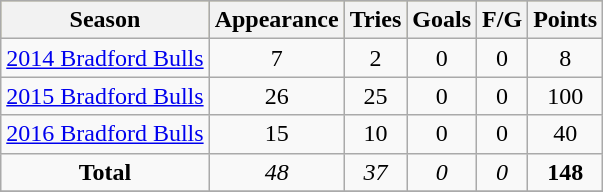<table class="wikitable" style="text-align:center;">
<tr bgcolor=#bdb76b>
<th>Season</th>
<th>Appearance</th>
<th>Tries</th>
<th>Goals</th>
<th>F/G</th>
<th>Points</th>
</tr>
<tr>
<td><a href='#'>2014 Bradford Bulls</a></td>
<td>7</td>
<td>2</td>
<td>0</td>
<td>0</td>
<td>8</td>
</tr>
<tr>
<td><a href='#'>2015 Bradford Bulls</a></td>
<td>26</td>
<td>25</td>
<td>0</td>
<td>0</td>
<td>100</td>
</tr>
<tr>
<td><a href='#'>2016 Bradford Bulls</a></td>
<td>15</td>
<td>10</td>
<td>0</td>
<td>0</td>
<td>40</td>
</tr>
<tr>
<td><strong>Total</strong></td>
<td><em>48</em></td>
<td><em>37</em></td>
<td><em>0</em></td>
<td><em>0</em></td>
<td><strong>148</strong></td>
</tr>
<tr>
</tr>
</table>
